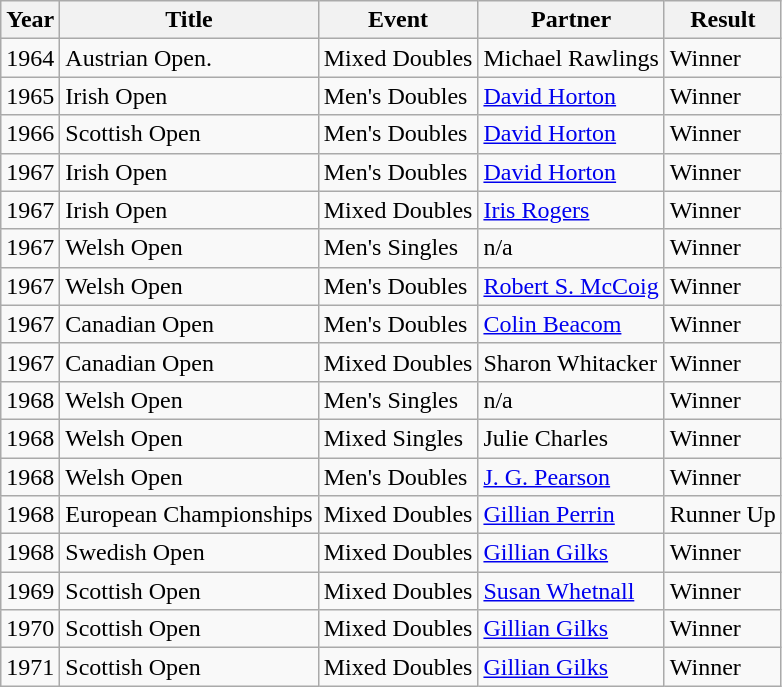<table class="wikitable sortable">
<tr>
<th>Year</th>
<th>Title</th>
<th>Event</th>
<th>Partner</th>
<th>Result</th>
</tr>
<tr>
<td>1964</td>
<td>Austrian Open.</td>
<td>Mixed Doubles</td>
<td>Michael Rawlings</td>
<td>Winner</td>
</tr>
<tr>
<td>1965</td>
<td>Irish Open</td>
<td>Men's Doubles</td>
<td><a href='#'>David Horton</a></td>
<td>Winner</td>
</tr>
<tr>
<td>1966</td>
<td>Scottish Open</td>
<td>Men's Doubles</td>
<td><a href='#'>David Horton</a></td>
<td>Winner</td>
</tr>
<tr>
<td>1967</td>
<td>Irish Open</td>
<td>Men's Doubles</td>
<td><a href='#'>David Horton</a></td>
<td>Winner</td>
</tr>
<tr>
<td>1967</td>
<td>Irish Open</td>
<td>Mixed Doubles</td>
<td><a href='#'>Iris Rogers</a></td>
<td>Winner</td>
</tr>
<tr>
<td>1967</td>
<td>Welsh Open</td>
<td>Men's Singles</td>
<td>n/a</td>
<td>Winner</td>
</tr>
<tr>
<td>1967</td>
<td>Welsh Open</td>
<td>Men's Doubles</td>
<td><a href='#'>Robert S. McCoig</a></td>
<td>Winner</td>
</tr>
<tr>
<td>1967</td>
<td>Canadian Open</td>
<td>Men's Doubles</td>
<td><a href='#'>Colin Beacom</a></td>
<td>Winner</td>
</tr>
<tr>
<td>1967</td>
<td>Canadian Open</td>
<td>Mixed Doubles</td>
<td>Sharon Whitacker</td>
<td>Winner</td>
</tr>
<tr>
<td>1968</td>
<td>Welsh Open</td>
<td>Men's Singles</td>
<td>n/a</td>
<td>Winner</td>
</tr>
<tr>
<td>1968</td>
<td>Welsh Open</td>
<td>Mixed Singles</td>
<td>Julie Charles</td>
<td>Winner</td>
</tr>
<tr>
<td>1968</td>
<td>Welsh Open</td>
<td>Men's Doubles</td>
<td><a href='#'>J. G. Pearson</a></td>
<td>Winner</td>
</tr>
<tr>
<td>1968</td>
<td>European Championships</td>
<td>Mixed Doubles</td>
<td><a href='#'>Gillian Perrin</a></td>
<td>Runner Up</td>
</tr>
<tr>
<td>1968</td>
<td>Swedish Open</td>
<td>Mixed Doubles</td>
<td><a href='#'>Gillian Gilks</a></td>
<td>Winner</td>
</tr>
<tr>
<td>1969</td>
<td>Scottish Open</td>
<td>Mixed Doubles</td>
<td><a href='#'>Susan Whetnall</a></td>
<td>Winner</td>
</tr>
<tr>
<td>1970</td>
<td>Scottish Open</td>
<td>Mixed Doubles</td>
<td><a href='#'>Gillian Gilks</a></td>
<td>Winner</td>
</tr>
<tr>
<td>1971</td>
<td>Scottish Open</td>
<td>Mixed Doubles</td>
<td><a href='#'>Gillian Gilks</a></td>
<td>Winner</td>
</tr>
</table>
